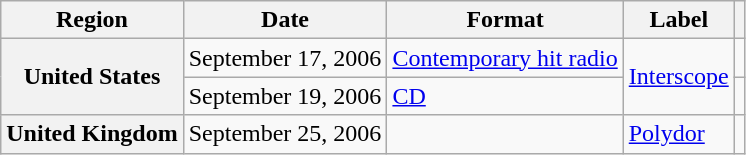<table class="wikitable plainrowheaders">
<tr>
<th>Region</th>
<th>Date</th>
<th>Format</th>
<th>Label</th>
<th></th>
</tr>
<tr>
<th scope="row" rowspan="2">United States</th>
<td>September 17, 2006</td>
<td><a href='#'>Contemporary hit radio</a></td>
<td rowspan="2"><a href='#'>Interscope</a></td>
<td></td>
</tr>
<tr>
<td>September 19, 2006</td>
<td><a href='#'>CD</a></td>
<td></td>
</tr>
<tr>
<th scope="row">United Kingdom</th>
<td>September 25, 2006</td>
<td></td>
<td><a href='#'>Polydor</a></td>
<td></td>
</tr>
</table>
